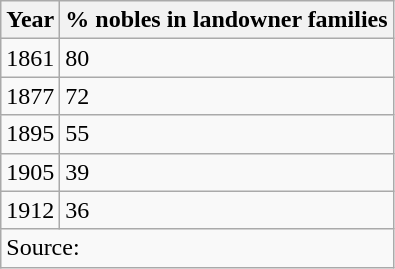<table class="wikitable">
<tr>
<th>Year</th>
<th>% nobles in landowner families</th>
</tr>
<tr>
<td>1861</td>
<td>80</td>
</tr>
<tr>
<td>1877</td>
<td>72</td>
</tr>
<tr>
<td>1895</td>
<td>55</td>
</tr>
<tr>
<td>1905</td>
<td>39</td>
</tr>
<tr>
<td>1912</td>
<td>36</td>
</tr>
<tr>
<td colspan="2">Source:</td>
</tr>
</table>
